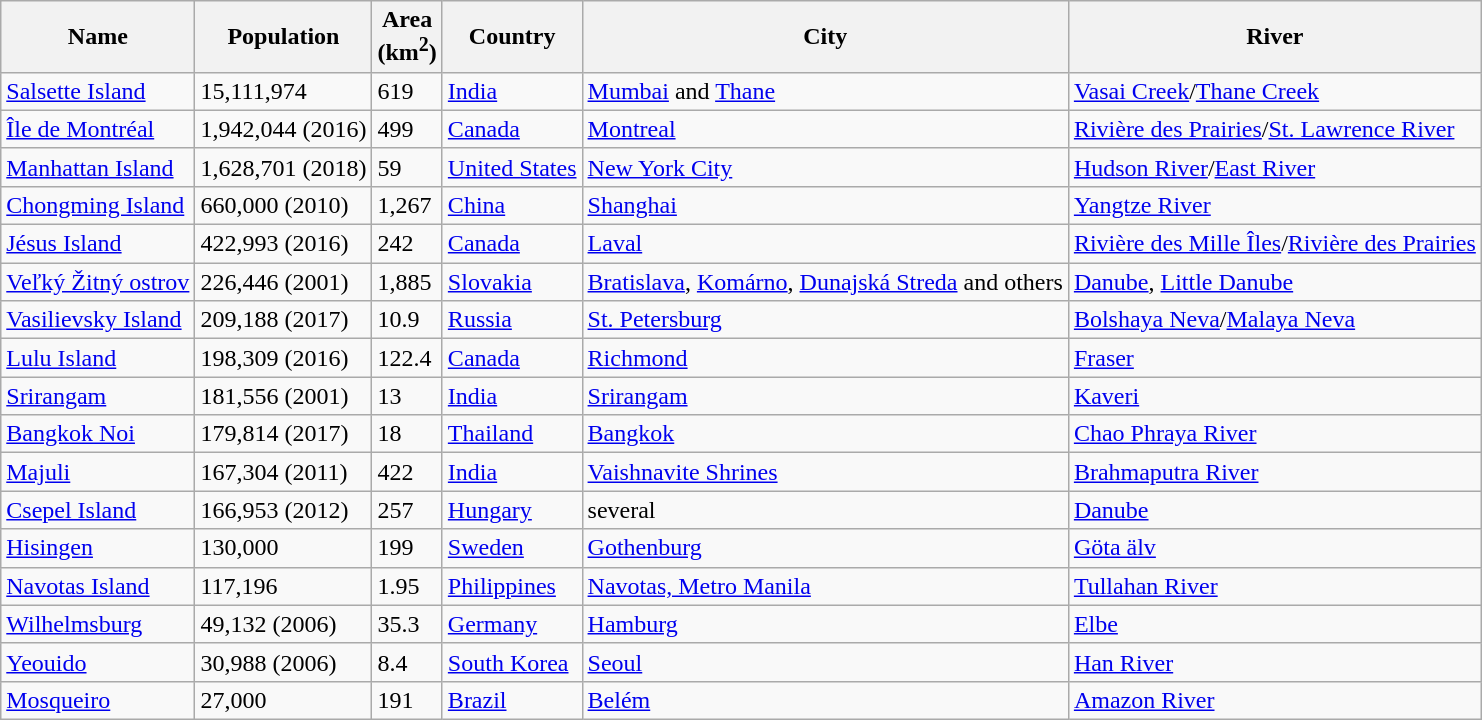<table class="wikitable sortable">
<tr>
<th>Name</th>
<th data-sort-type="number">Population</th>
<th>Area<br>(km<sup>2</sup>)</th>
<th>Country</th>
<th>City</th>
<th>River</th>
</tr>
<tr>
<td><a href='#'>Salsette Island</a></td>
<td>15,111,974</td>
<td>619</td>
<td><a href='#'>India</a></td>
<td><a href='#'>Mumbai</a> and <a href='#'>Thane</a></td>
<td><a href='#'>Vasai Creek</a>/<a href='#'>Thane Creek</a></td>
</tr>
<tr>
<td><a href='#'>Île de Montréal</a></td>
<td>1,942,044 (2016)</td>
<td>499</td>
<td><a href='#'>Canada</a></td>
<td><a href='#'>Montreal</a></td>
<td><a href='#'>Rivière des Prairies</a>/<a href='#'>St. Lawrence River</a></td>
</tr>
<tr>
<td><a href='#'>Manhattan Island</a></td>
<td>1,628,701 (2018)</td>
<td>59</td>
<td><a href='#'>United States</a></td>
<td><a href='#'>New York City</a></td>
<td><a href='#'>Hudson River</a>/<a href='#'>East River</a></td>
</tr>
<tr>
<td><a href='#'>Chongming Island</a></td>
<td>660,000 (2010)</td>
<td>1,267</td>
<td><a href='#'>China</a></td>
<td><a href='#'>Shanghai</a></td>
<td><a href='#'>Yangtze River</a></td>
</tr>
<tr>
<td><a href='#'>Jésus Island</a></td>
<td>422,993 (2016)</td>
<td>242</td>
<td><a href='#'>Canada</a></td>
<td><a href='#'>Laval</a></td>
<td><a href='#'>Rivière des Mille Îles</a>/<a href='#'>Rivière des Prairies</a></td>
</tr>
<tr>
<td><a href='#'>Veľký Žitný ostrov</a></td>
<td>226,446 (2001)</td>
<td>1,885</td>
<td><a href='#'>Slovakia</a></td>
<td><a href='#'>Bratislava</a>, <a href='#'>Komárno</a>, <a href='#'>Dunajská Streda</a> and others</td>
<td><a href='#'>Danube</a>, <a href='#'>Little Danube</a></td>
</tr>
<tr>
<td><a href='#'>Vasilievsky Island</a></td>
<td>209,188 (2017)</td>
<td>10.9</td>
<td><a href='#'>Russia</a></td>
<td><a href='#'>St. Petersburg</a></td>
<td><a href='#'>Bolshaya Neva</a>/<a href='#'>Malaya Neva</a></td>
</tr>
<tr>
<td><a href='#'>Lulu Island</a></td>
<td>198,309 (2016)</td>
<td>122.4</td>
<td><a href='#'>Canada</a></td>
<td><a href='#'>Richmond</a></td>
<td><a href='#'>Fraser</a></td>
</tr>
<tr>
<td><a href='#'>Srirangam</a></td>
<td>181,556 (2001)</td>
<td>13</td>
<td><a href='#'>India</a></td>
<td><a href='#'>Srirangam</a></td>
<td><a href='#'>Kaveri</a></td>
</tr>
<tr>
<td><a href='#'>Bangkok Noi</a></td>
<td>179,814 (2017)</td>
<td>18</td>
<td><a href='#'>Thailand</a></td>
<td><a href='#'>Bangkok</a></td>
<td><a href='#'>Chao Phraya River</a></td>
</tr>
<tr>
<td><a href='#'>Majuli</a></td>
<td>167,304 (2011)</td>
<td>422</td>
<td><a href='#'>India</a></td>
<td><a href='#'>Vaishnavite Shrines</a></td>
<td><a href='#'>Brahmaputra River</a></td>
</tr>
<tr>
<td><a href='#'>Csepel Island</a></td>
<td>166,953 (2012)</td>
<td>257</td>
<td><a href='#'>Hungary</a></td>
<td>several</td>
<td><a href='#'>Danube</a></td>
</tr>
<tr>
<td><a href='#'>Hisingen</a></td>
<td>130,000</td>
<td>199</td>
<td><a href='#'>Sweden</a></td>
<td><a href='#'>Gothenburg</a></td>
<td><a href='#'>Göta älv</a></td>
</tr>
<tr>
<td><a href='#'>Navotas Island</a></td>
<td>117,196</td>
<td>1.95</td>
<td><a href='#'>Philippines</a></td>
<td><a href='#'>Navotas, Metro Manila</a></td>
<td><a href='#'>Tullahan River</a></td>
</tr>
<tr>
<td><a href='#'>Wilhelmsburg</a></td>
<td>49,132 (2006)</td>
<td>35.3</td>
<td><a href='#'>Germany</a></td>
<td><a href='#'>Hamburg</a></td>
<td><a href='#'>Elbe</a></td>
</tr>
<tr>
<td><a href='#'>Yeouido</a></td>
<td>30,988 (2006)</td>
<td>8.4</td>
<td><a href='#'>South Korea</a></td>
<td><a href='#'>Seoul</a></td>
<td><a href='#'>Han River</a></td>
</tr>
<tr>
<td><a href='#'>Mosqueiro</a></td>
<td>27,000</td>
<td>191</td>
<td><a href='#'>Brazil</a></td>
<td><a href='#'>Belém</a></td>
<td><a href='#'>Amazon River</a></td>
</tr>
</table>
